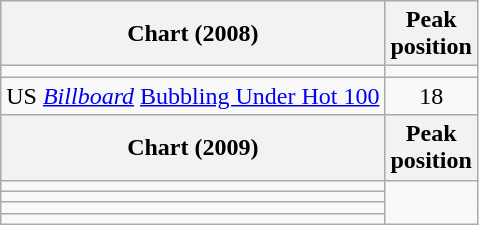<table class="wikitable sortable">
<tr>
<th align="left">Chart (2008)</th>
<th align="center">Peak<br>position</th>
</tr>
<tr>
<td></td>
</tr>
<tr>
<td>US <em><a href='#'>Billboard</a></em> <a href='#'>Bubbling Under Hot 100</a></td>
<td align="center">18</td>
</tr>
<tr>
<th align="left">Chart (2009)</th>
<th align="center">Peak<br>position</th>
</tr>
<tr>
<td></td>
</tr>
<tr>
<td></td>
</tr>
<tr>
<td></td>
</tr>
<tr>
<td></td>
</tr>
</table>
